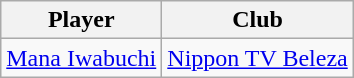<table class="wikitable">
<tr>
<th>Player</th>
<th>Club</th>
</tr>
<tr>
<td> <a href='#'>Mana Iwabuchi</a></td>
<td><a href='#'>Nippon TV Beleza</a></td>
</tr>
</table>
